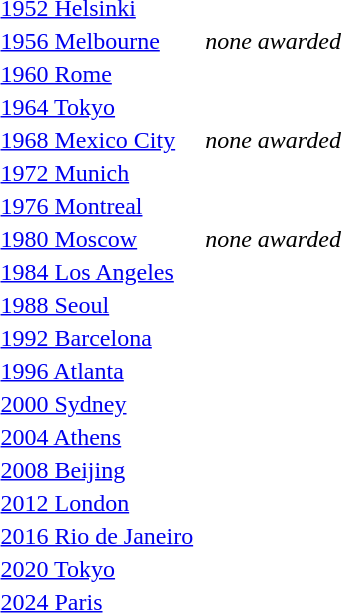<table>
<tr>
<td><a href='#'>1952 Helsinki</a><br></td>
<td></td>
<td></td>
<td></td>
</tr>
<tr valign="top">
<td rowspan="2"><a href='#'>1956 Melbourne</a><br></td>
<td></td>
<td rowspan="2" align="center"><em>none awarded</em></td>
<td rowspan="2"></td>
</tr>
<tr>
<td></td>
</tr>
<tr valign="top">
<td><a href='#'>1960 Rome</a><br></td>
<td></td>
<td></td>
<td></td>
</tr>
<tr valign="top">
<td><a href='#'>1964 Tokyo</a><br></td>
<td></td>
<td></td>
<td></td>
</tr>
<tr valign="top">
<td rowspan="2"><a href='#'>1968 Mexico City</a><br></td>
<td></td>
<td rowspan="2" align="center"><em>none awarded</em></td>
<td rowspan="2"></td>
</tr>
<tr>
<td></td>
</tr>
<tr valign="top">
<td><a href='#'>1972 Munich</a><br></td>
<td></td>
<td></td>
<td></td>
</tr>
<tr valign="top">
<td><a href='#'>1976 Montreal</a><br></td>
<td></td>
<td></td>
<td></td>
</tr>
<tr valign="top">
<td rowspan="2"><a href='#'>1980 Moscow</a><br></td>
<td></td>
<td rowspan="2" align="center"><em>none awarded</em></td>
<td></td>
</tr>
<tr>
<td></td>
<td></td>
</tr>
<tr valign="top">
<td><a href='#'>1984 Los Angeles</a><br></td>
<td></td>
<td></td>
<td></td>
</tr>
<tr valign="top">
<td><a href='#'>1988 Seoul</a><br></td>
<td></td>
<td></td>
<td></td>
</tr>
<tr valign="top">
<td rowspan="3"><a href='#'>1992 Barcelona</a><br></td>
<td rowspan="3"></td>
<td rowspan="3"></td>
<td></td>
</tr>
<tr>
<td></td>
</tr>
<tr>
<td></td>
</tr>
<tr valign="top">
<td><a href='#'>1996 Atlanta</a><br></td>
<td></td>
<td></td>
<td></td>
</tr>
<tr>
<td><a href='#'>2000 Sydney</a><br></td>
<td></td>
<td></td>
<td></td>
</tr>
<tr>
<td><a href='#'>2004 Athens</a><br></td>
<td></td>
<td></td>
<td></td>
</tr>
<tr>
<td><a href='#'>2008 Beijing</a><br></td>
<td></td>
<td></td>
<td></td>
</tr>
<tr>
<td><a href='#'>2012 London</a><br></td>
<td></td>
<td></td>
<td></td>
</tr>
<tr>
<td><a href='#'>2016 Rio de Janeiro</a><br></td>
<td></td>
<td></td>
<td></td>
</tr>
<tr valign="top">
<td rowspan="2"><a href='#'>2020 Tokyo</a><br></td>
<td rowspan="2"></td>
<td rowspan="2"></td>
<td></td>
</tr>
<tr>
<td></td>
</tr>
<tr>
<td><a href='#'>2024 Paris</a> <br></td>
<td></td>
<td></td>
<td></td>
</tr>
<tr>
</tr>
</table>
